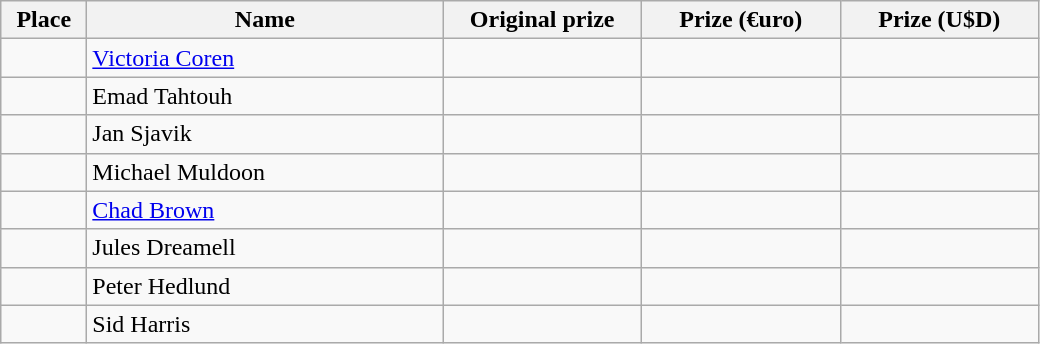<table class="wikitable">
<tr>
<th width="50">Place</th>
<th width="230">Name</th>
<th width="125">Original prize</th>
<th width="125">Prize (€uro)</th>
<th width="125">Prize (U$D)</th>
</tr>
<tr>
<td></td>
<td> <a href='#'>Victoria Coren</a></td>
<td></td>
<td></td>
<td></td>
</tr>
<tr>
<td></td>
<td> Emad Tahtouh</td>
<td></td>
<td></td>
<td></td>
</tr>
<tr>
<td></td>
<td> Jan Sjavik</td>
<td></td>
<td></td>
<td></td>
</tr>
<tr>
<td></td>
<td> Michael Muldoon</td>
<td></td>
<td></td>
<td></td>
</tr>
<tr>
<td></td>
<td> <a href='#'>Chad Brown</a></td>
<td></td>
<td></td>
<td></td>
</tr>
<tr>
<td></td>
<td> Jules Dreamell</td>
<td></td>
<td></td>
<td></td>
</tr>
<tr>
<td></td>
<td> Peter Hedlund</td>
<td></td>
<td></td>
<td></td>
</tr>
<tr>
<td></td>
<td> Sid Harris</td>
<td></td>
<td></td>
<td></td>
</tr>
</table>
